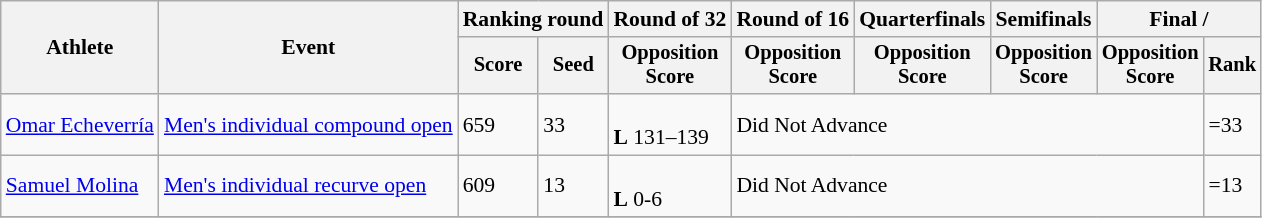<table class="wikitable" style="font-size:90%">
<tr>
<th rowspan="2">Athlete</th>
<th rowspan="2">Event</th>
<th colspan="2">Ranking round</th>
<th>Round of 32</th>
<th>Round of 16</th>
<th>Quarterfinals</th>
<th>Semifinals</th>
<th colspan="2">Final / </th>
</tr>
<tr style="font-size:95%">
<th>Score</th>
<th>Seed</th>
<th>Opposition<br>Score</th>
<th>Opposition<br>Score</th>
<th>Opposition<br>Score</th>
<th>Opposition<br>Score</th>
<th>Opposition<br>Score</th>
<th>Rank</th>
</tr>
<tr>
<td><a href='#'>Omar Echeverría</a></td>
<td><a href='#'>Men's individual compound open</a></td>
<td>659</td>
<td>33</td>
<td><br><strong>L</strong> 131–139</td>
<td colspan="4">Did Not Advance</td>
<td>=33</td>
</tr>
<tr>
<td><a href='#'>Samuel Molina</a></td>
<td><a href='#'>Men's individual recurve open</a></td>
<td>609</td>
<td>13</td>
<td><br><strong>L</strong> 0-6</td>
<td colspan="4">Did Not Advance</td>
<td>=13</td>
</tr>
<tr>
</tr>
</table>
